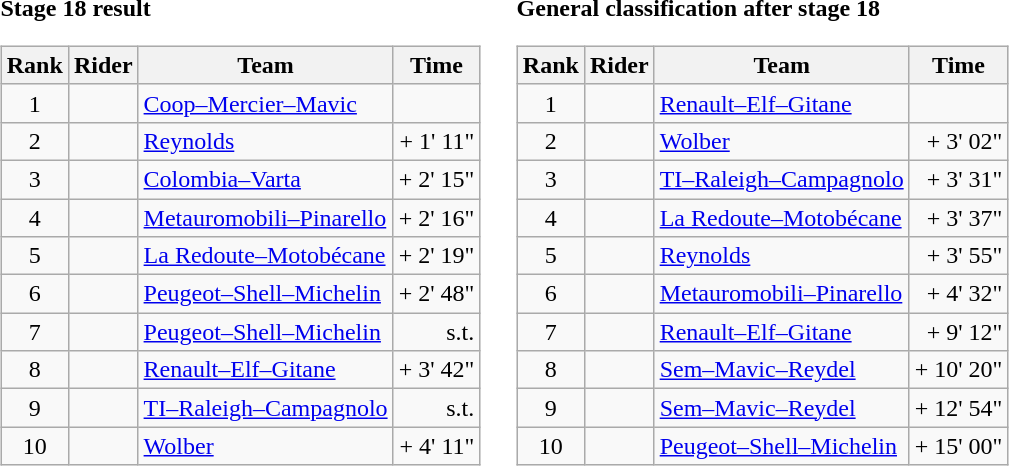<table>
<tr>
<td><strong>Stage 18 result</strong><br><table class="wikitable">
<tr>
<th scope="col">Rank</th>
<th scope="col">Rider</th>
<th scope="col">Team</th>
<th scope="col">Time</th>
</tr>
<tr>
<td style="text-align:center;">1</td>
<td></td>
<td><a href='#'>Coop–Mercier–Mavic</a></td>
<td style="text-align:right;"></td>
</tr>
<tr>
<td style="text-align:center;">2</td>
<td></td>
<td><a href='#'>Reynolds</a></td>
<td style="text-align:right;">+ 1' 11"</td>
</tr>
<tr>
<td style="text-align:center;">3</td>
<td></td>
<td><a href='#'>Colombia–Varta</a></td>
<td style="text-align:right;">+ 2' 15"</td>
</tr>
<tr>
<td style="text-align:center;">4</td>
<td></td>
<td><a href='#'>Metauromobili–Pinarello</a></td>
<td style="text-align:right;">+ 2' 16"</td>
</tr>
<tr>
<td style="text-align:center;">5</td>
<td></td>
<td><a href='#'>La Redoute–Motobécane</a></td>
<td style="text-align:right;">+ 2' 19"</td>
</tr>
<tr>
<td style="text-align:center;">6</td>
<td></td>
<td><a href='#'>Peugeot–Shell–Michelin</a></td>
<td style="text-align:right;">+ 2' 48"</td>
</tr>
<tr>
<td style="text-align:center;">7</td>
<td></td>
<td><a href='#'>Peugeot–Shell–Michelin</a></td>
<td style="text-align:right;">s.t.</td>
</tr>
<tr>
<td style="text-align:center;">8</td>
<td> </td>
<td><a href='#'>Renault–Elf–Gitane</a></td>
<td style="text-align:right;">+ 3' 42"</td>
</tr>
<tr>
<td style="text-align:center;">9</td>
<td></td>
<td><a href='#'>TI–Raleigh–Campagnolo</a></td>
<td style="text-align:right;">s.t.</td>
</tr>
<tr>
<td style="text-align:center;">10</td>
<td></td>
<td><a href='#'>Wolber</a></td>
<td style="text-align:right;">+ 4' 11"</td>
</tr>
</table>
</td>
<td></td>
<td><strong>General classification after stage 18</strong><br><table class="wikitable">
<tr>
<th scope="col">Rank</th>
<th scope="col">Rider</th>
<th scope="col">Team</th>
<th scope="col">Time</th>
</tr>
<tr>
<td style="text-align:center;">1</td>
<td> </td>
<td><a href='#'>Renault–Elf–Gitane</a></td>
<td style="text-align:right;"></td>
</tr>
<tr>
<td style="text-align:center;">2</td>
<td></td>
<td><a href='#'>Wolber</a></td>
<td style="text-align:right;">+ 3' 02"</td>
</tr>
<tr>
<td style="text-align:center;">3</td>
<td></td>
<td><a href='#'>TI–Raleigh–Campagnolo</a></td>
<td style="text-align:right;">+ 3' 31"</td>
</tr>
<tr>
<td style="text-align:center;">4</td>
<td></td>
<td><a href='#'>La Redoute–Motobécane</a></td>
<td style="text-align:right;">+ 3' 37"</td>
</tr>
<tr>
<td style="text-align:center;">5</td>
<td></td>
<td><a href='#'>Reynolds</a></td>
<td style="text-align:right;">+ 3' 55"</td>
</tr>
<tr>
<td style="text-align:center;">6</td>
<td></td>
<td><a href='#'>Metauromobili–Pinarello</a></td>
<td style="text-align:right;">+ 4' 32"</td>
</tr>
<tr>
<td style="text-align:center;">7</td>
<td></td>
<td><a href='#'>Renault–Elf–Gitane</a></td>
<td style="text-align:right;">+ 9' 12"</td>
</tr>
<tr>
<td style="text-align:center;">8</td>
<td></td>
<td><a href='#'>Sem–Mavic–Reydel</a></td>
<td style="text-align:right;">+ 10' 20"</td>
</tr>
<tr>
<td style="text-align:center;">9</td>
<td></td>
<td><a href='#'>Sem–Mavic–Reydel</a></td>
<td style="text-align:right;">+ 12' 54"</td>
</tr>
<tr>
<td style="text-align:center;">10</td>
<td></td>
<td><a href='#'>Peugeot–Shell–Michelin</a></td>
<td style="text-align:right;">+ 15' 00"</td>
</tr>
</table>
</td>
</tr>
</table>
